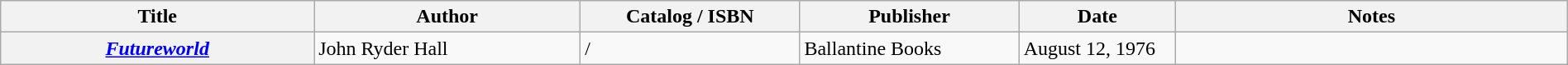<table class="wikitable sortable" style="width:100%;">
<tr>
<th width=20%>Title</th>
<th width=17%>Author</th>
<th width=14%>Catalog / ISBN</th>
<th width=14%>Publisher</th>
<th width=10%>Date</th>
<th width=25%>Notes</th>
</tr>
<tr>
<th><em><a href='#'>Futureworld</a></em></th>
<td>John Ryder Hall</td>
<td> / </td>
<td>Ballantine Books</td>
<td>August 12, 1976</td>
<td></td>
</tr>
</table>
